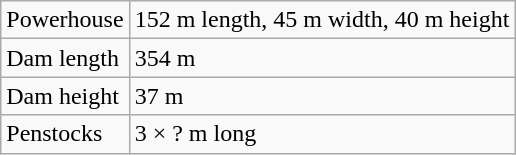<table class="wikitable">
<tr>
<td>Powerhouse</td>
<td>152 m length, 45 m width, 40 m height</td>
</tr>
<tr>
<td>Dam length</td>
<td>354 m</td>
</tr>
<tr>
<td>Dam height</td>
<td>37 m</td>
</tr>
<tr>
<td>Penstocks</td>
<td>3 × ? m long</td>
</tr>
</table>
